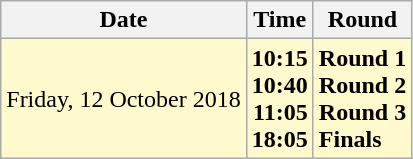<table class="wikitable">
<tr>
<th>Date</th>
<th>Time</th>
<th>Round</th>
</tr>
<tr>
<td style=background:lemonchiffon>Friday, 12 October 2018</td>
<td style=background:lemonchiffon align=right><strong>10:15<br>10:40<br>11:05<br>18:05</strong></td>
<td style=background:lemonchiffon><strong>Round 1<br>Round 2<br>Round 3<br>Finals</strong></td>
</tr>
</table>
